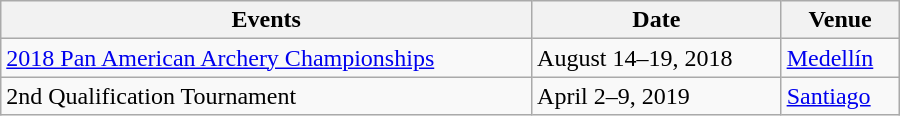<table class="wikitable" width=600>
<tr>
<th>Events</th>
<th>Date</th>
<th>Venue</th>
</tr>
<tr>
<td><a href='#'>2018 Pan American Archery Championships</a></td>
<td>August 14–19, 2018</td>
<td> <a href='#'>Medellín</a></td>
</tr>
<tr>
<td>2nd Qualification Tournament</td>
<td>April 2–9, 2019</td>
<td> <a href='#'>Santiago</a></td>
</tr>
</table>
